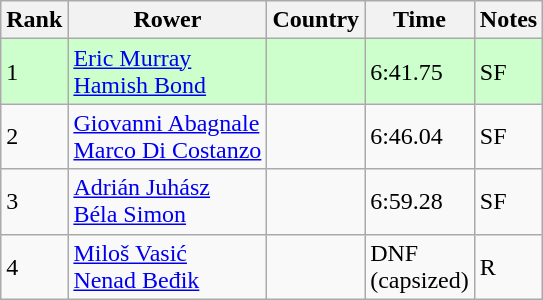<table class="wikitable">
<tr>
<th>Rank</th>
<th>Rower</th>
<th>Country</th>
<th>Time</th>
<th>Notes</th>
</tr>
<tr bgcolor=ccffcc>
<td>1</td>
<td><a href='#'>Eric Murray</a><br><a href='#'>Hamish Bond</a></td>
<td></td>
<td>6:41.75</td>
<td>SF</td>
</tr>
<tr -bgcolor=ccffcc>
<td>2</td>
<td><a href='#'>Giovanni Abagnale</a><br><a href='#'>Marco Di Costanzo</a></td>
<td></td>
<td>6:46.04</td>
<td>SF</td>
</tr>
<tr -bgcolor=ccffcc>
<td>3</td>
<td><a href='#'>Adrián Juhász</a><br><a href='#'>Béla Simon</a></td>
<td></td>
<td>6:59.28</td>
<td>SF</td>
</tr>
<tr>
<td>4</td>
<td><a href='#'>Miloš Vasić</a><br><a href='#'>Nenad Beđik</a></td>
<td></td>
<td>DNF<br>(capsized)</td>
<td>R</td>
</tr>
</table>
